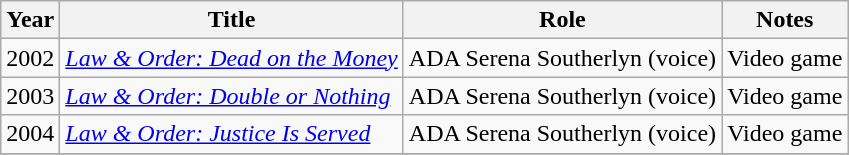<table class="wikitable sortable">
<tr>
<th>Year</th>
<th>Title</th>
<th>Role</th>
<th class="unsortable">Notes</th>
</tr>
<tr>
<td>2002</td>
<td><em><a href='#'>Law & Order: Dead on the Money</a></em></td>
<td>ADA Serena Southerlyn (voice)</td>
<td>Video game</td>
</tr>
<tr>
<td>2003</td>
<td><em><a href='#'>Law & Order: Double or Nothing</a></em></td>
<td>ADA Serena Southerlyn (voice)</td>
<td>Video game</td>
</tr>
<tr>
<td>2004</td>
<td><em><a href='#'>Law & Order: Justice Is Served</a></em></td>
<td>ADA Serena Southerlyn (voice)</td>
<td>Video game</td>
</tr>
<tr>
</tr>
</table>
